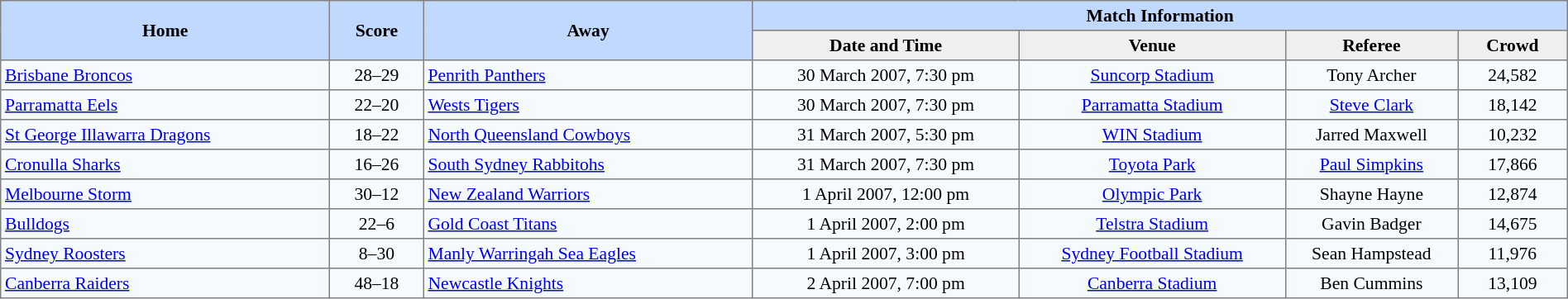<table border=1 style="border-collapse:collapse; font-size:90%; text-align:center;" cellpadding=3 cellspacing=0 width=100%>
<tr bgcolor=#C1D8FF>
<th rowspan=2 width=21%>Home</th>
<th rowspan=2 width=6%>Score</th>
<th rowspan=2 width=21%>Away</th>
<th colspan=6>Match Information</th>
</tr>
<tr bgcolor=#EFEFEF>
<th width=17%>Date and Time</th>
<th width=17%>Venue</th>
<th width=11%>Referee</th>
<th width=7%>Crowd</th>
</tr>
<tr bgcolor=#F5FAFF>
<td align=left> <a href='#'>Brisbane Broncos</a></td>
<td>28–29</td>
<td align=left> <a href='#'>Penrith Panthers</a></td>
<td>30 March 2007, 7:30 pm</td>
<td><a href='#'>Suncorp Stadium</a></td>
<td>Tony Archer</td>
<td>24,582</td>
</tr>
<tr bgcolor=#F5FAFF>
<td align=left> <a href='#'>Parramatta Eels</a></td>
<td>22–20</td>
<td align=left> <a href='#'>Wests Tigers</a></td>
<td>30 March 2007, 7:30 pm</td>
<td><a href='#'>Parramatta Stadium</a></td>
<td><a href='#'>Steve Clark</a></td>
<td>18,142</td>
</tr>
<tr bgcolor=#F5FAFF>
<td align=left> <a href='#'>St George Illawarra Dragons</a></td>
<td>18–22</td>
<td align=left> <a href='#'>North Queensland Cowboys</a></td>
<td>31 March 2007, 5:30 pm</td>
<td><a href='#'>WIN Stadium</a></td>
<td>Jarred Maxwell</td>
<td>10,232</td>
</tr>
<tr bgcolor=#F5FAFF>
<td align=left> <a href='#'>Cronulla Sharks</a></td>
<td>16–26</td>
<td align=left> <a href='#'>South Sydney Rabbitohs</a></td>
<td>31 March 2007, 7:30 pm</td>
<td><a href='#'>Toyota Park</a></td>
<td><a href='#'>Paul Simpkins</a></td>
<td>17,866</td>
</tr>
<tr bgcolor=#F5FAFF>
<td align=left> <a href='#'>Melbourne Storm</a></td>
<td>30–12</td>
<td align=left> <a href='#'>New Zealand Warriors</a></td>
<td>1 April 2007, 12:00 pm</td>
<td><a href='#'>Olympic Park</a></td>
<td>Shayne Hayne</td>
<td>12,874</td>
</tr>
<tr bgcolor=#F5FAFF>
<td align=left> <a href='#'>Bulldogs</a></td>
<td>22–6</td>
<td align=left> <a href='#'>Gold Coast Titans</a></td>
<td>1 April 2007, 2:00 pm</td>
<td><a href='#'>Telstra Stadium</a></td>
<td>Gavin Badger</td>
<td>14,675</td>
</tr>
<tr bgcolor=#F5FAFF>
<td align=left> <a href='#'>Sydney Roosters</a></td>
<td>8–30</td>
<td align=left> <a href='#'>Manly Warringah Sea Eagles</a></td>
<td>1 April 2007, 3:00 pm</td>
<td><a href='#'>Sydney Football Stadium</a></td>
<td>Sean Hampstead</td>
<td>11,976</td>
</tr>
<tr bgcolor=#F5FAFF>
<td align=left> <a href='#'>Canberra Raiders</a></td>
<td>48–18</td>
<td align=left> <a href='#'>Newcastle Knights</a></td>
<td>2 April 2007, 7:00 pm</td>
<td><a href='#'>Canberra Stadium</a></td>
<td>Ben Cummins</td>
<td>13,109</td>
</tr>
</table>
